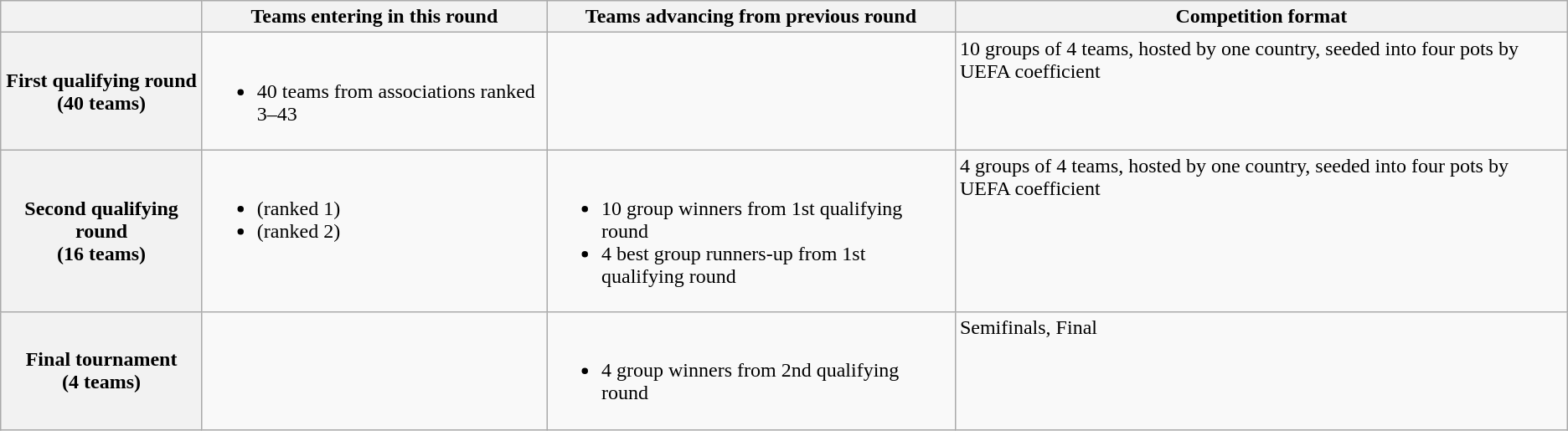<table class="wikitable">
<tr>
<th></th>
<th>Teams entering in this round</th>
<th>Teams advancing from previous round</th>
<th>Competition format</th>
</tr>
<tr valign="top">
<th valign="middle">First qualifying round<br>(40 teams)</th>
<td><br><ul><li>40 teams from associations ranked 3–43</li></ul></td>
<td></td>
<td>10 groups of 4 teams, hosted by one country, seeded into four pots by UEFA coefficient</td>
</tr>
<tr valign="top">
<th valign="middle">Second qualifying round<br>(16 teams)</th>
<td><br><ul><li> (ranked 1)</li><li> (ranked 2)</li></ul></td>
<td><br><ul><li>10 group winners from 1st qualifying round</li><li>4 best group runners-up from 1st qualifying round</li></ul></td>
<td>4 groups of 4 teams, hosted by one country, seeded into four pots by UEFA coefficient</td>
</tr>
<tr valign="top">
<th valign="middle">Final tournament<br>(4 teams)</th>
<td></td>
<td><br><ul><li>4 group winners from 2nd qualifying round</li></ul></td>
<td>Semifinals, Final</td>
</tr>
</table>
